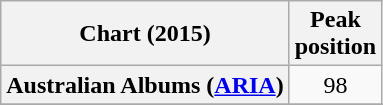<table class="wikitable sortable plainrowheaders" style="text-align:left">
<tr>
<th scope="col">Chart (2015)</th>
<th scope="col">Peak<br> position</th>
</tr>
<tr>
<th scope="row">Australian Albums (<a href='#'>ARIA</a>)</th>
<td style="text-align:center">98</td>
</tr>
<tr>
</tr>
<tr>
</tr>
<tr>
</tr>
<tr>
</tr>
</table>
